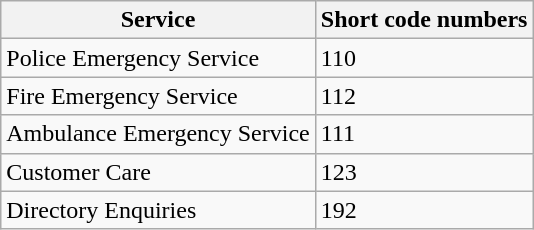<table class="wikitable">
<tr>
<th>Service</th>
<th>Short code numbers</th>
</tr>
<tr>
<td>Police Emergency Service</td>
<td>110</td>
</tr>
<tr>
<td>Fire Emergency Service</td>
<td>112</td>
</tr>
<tr>
<td>Ambulance Emergency Service</td>
<td>111</td>
</tr>
<tr>
<td>Customer Care</td>
<td>123</td>
</tr>
<tr>
<td>Directory Enquiries</td>
<td>192</td>
</tr>
</table>
